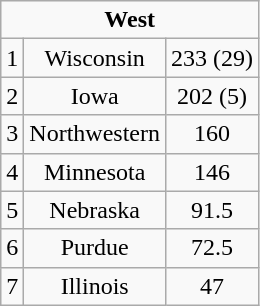<table class="wikitable" style="display: inline-table;">
<tr align="center">
<td align="center" Colspan="3"><strong>West</strong><br></td>
</tr>
<tr align="center">
<td>1</td>
<td>Wisconsin</td>
<td>233 (29)</td>
</tr>
<tr align="center">
<td>2</td>
<td>Iowa</td>
<td>202 (5)</td>
</tr>
<tr align="center">
<td>3</td>
<td>Northwestern</td>
<td>160</td>
</tr>
<tr align="center">
<td>4</td>
<td>Minnesota</td>
<td>146</td>
</tr>
<tr align="center">
<td>5</td>
<td>Nebraska</td>
<td>91.5</td>
</tr>
<tr align="center">
<td>6</td>
<td>Purdue</td>
<td>72.5</td>
</tr>
<tr align="center">
<td>7</td>
<td>Illinois</td>
<td>47</td>
</tr>
</table>
